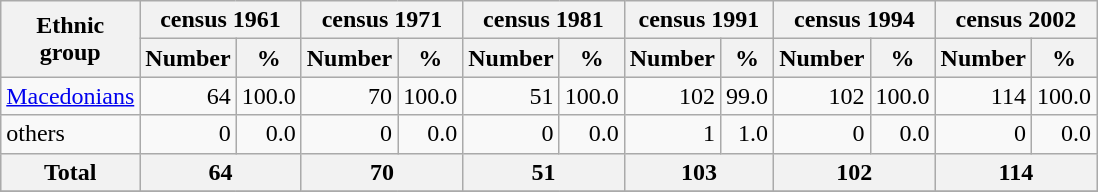<table class="wikitable">
<tr>
<th rowspan="2">Ethnic<br>group</th>
<th colspan="2">census 1961</th>
<th colspan="2">census 1971</th>
<th colspan="2">census 1981</th>
<th colspan="2">census 1991</th>
<th colspan="2">census 1994</th>
<th colspan="2">census 2002</th>
</tr>
<tr bgcolor="#e0e0e0">
<th>Number</th>
<th>%</th>
<th>Number</th>
<th>%</th>
<th>Number</th>
<th>%</th>
<th>Number</th>
<th>%</th>
<th>Number</th>
<th>%</th>
<th>Number</th>
<th>%</th>
</tr>
<tr>
<td><a href='#'>Macedonians</a></td>
<td align="right">64</td>
<td align="right">100.0</td>
<td align="right">70</td>
<td align="right">100.0</td>
<td align="right">51</td>
<td align="right">100.0</td>
<td align="right">102</td>
<td align="right">99.0</td>
<td align="right">102</td>
<td align="right">100.0</td>
<td align="right">114</td>
<td align="right">100.0</td>
</tr>
<tr>
<td>others</td>
<td align="right">0</td>
<td align="right">0.0</td>
<td align="right">0</td>
<td align="right">0.0</td>
<td align="right">0</td>
<td align="right">0.0</td>
<td align="right">1</td>
<td align="right">1.0</td>
<td align="right">0</td>
<td align="right">0.0</td>
<td align="right">0</td>
<td align="right">0.0</td>
</tr>
<tr bgcolor="#e0e0e0">
<th align="left">Total</th>
<th colspan="2">64</th>
<th colspan="2">70</th>
<th colspan="2">51</th>
<th colspan="2">103</th>
<th colspan="2">102</th>
<th colspan="2">114</th>
</tr>
<tr>
</tr>
</table>
